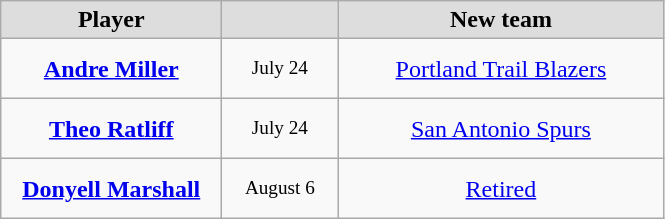<table class="wikitable" style="text-align: center">
<tr align="center"  bgcolor="#dddddd">
<td style="width:140px"><strong>Player</strong></td>
<td style="width:70px"></td>
<td style="width:210px"><strong>New team</strong></td>
</tr>
<tr style="height:40px">
<td><strong><a href='#'>Andre Miller</a></strong></td>
<td style="font-size: 80%">July 24</td>
<td><a href='#'>Portland Trail Blazers</a></td>
</tr>
<tr style="height:40px">
<td><strong><a href='#'>Theo Ratliff</a></strong></td>
<td style="font-size: 80%">July 24</td>
<td><a href='#'>San Antonio Spurs</a></td>
</tr>
<tr style="height:40px">
<td><strong><a href='#'>Donyell Marshall</a></strong></td>
<td style="font-size: 80%">August 6</td>
<td><a href='#'>Retired</a></td>
</tr>
</table>
